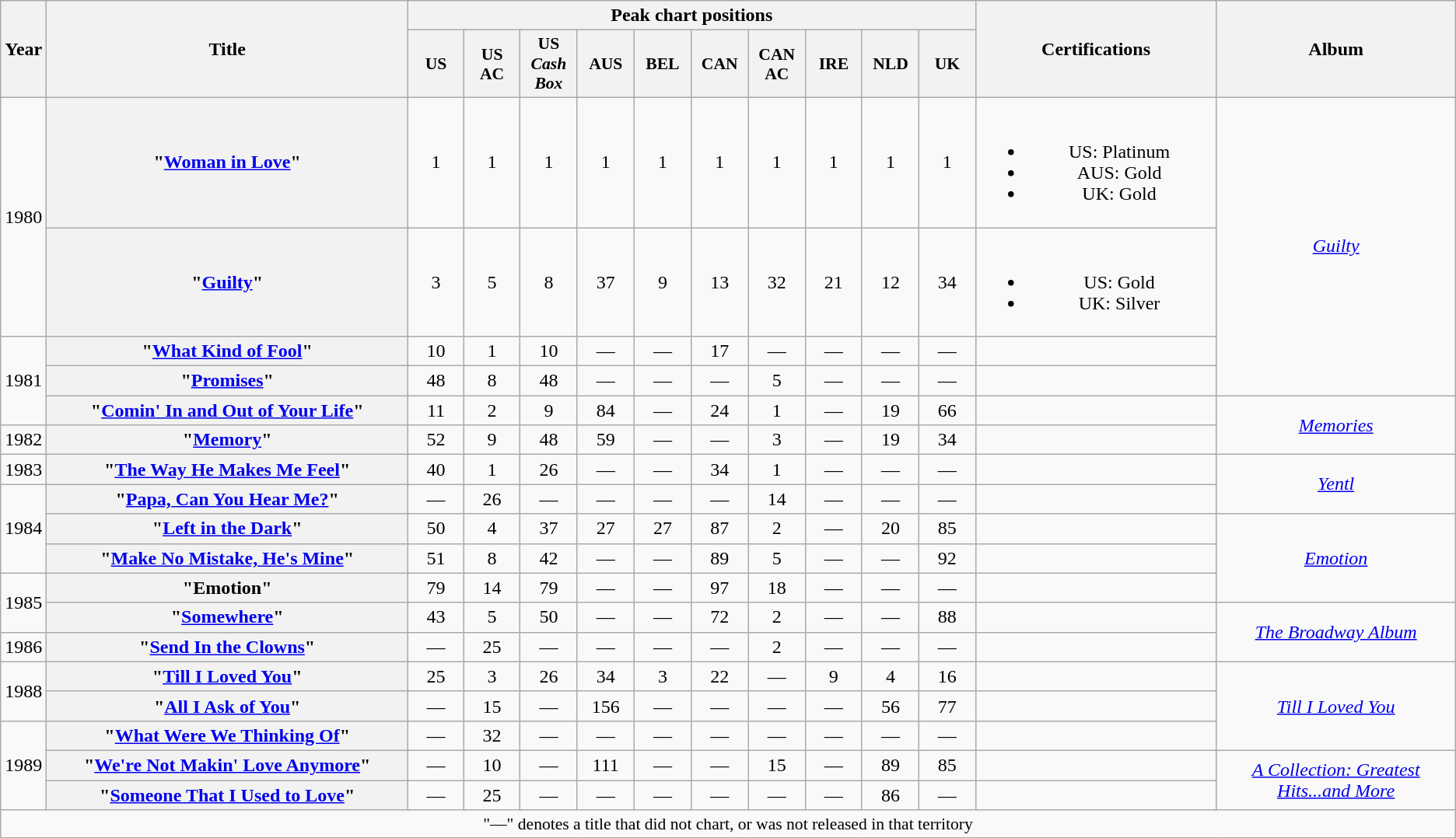<table class="wikitable plainrowheaders" style="text-align:center;">
<tr>
<th scope="col" rowspan="2" style="width:1em;">Year</th>
<th scope="col" rowspan="2" style="width:20em;">Title</th>
<th scope="col" colspan="10">Peak chart positions</th>
<th scope="col" rowspan="2" style="width:13em;">Certifications</th>
<th scope="col" rowspan="2" style="width:13em;">Album</th>
</tr>
<tr>
<th scope="col" style="width:3em;font-size:90%;">US<br></th>
<th scope="col" style="width:3em;font-size:90%;">US AC<br></th>
<th scope="col" style="width:3em;font-size:90%;">US <em>Cash Box</em><br></th>
<th scope="col" style="width:3em;font-size:90%;">AUS<br></th>
<th scope="col" style="width:3em;font-size:90%;">BEL<br></th>
<th scope="col" style="width:3em;font-size:90%;">CAN<br></th>
<th scope="col" style="width:3em;font-size:90%;">CAN AC<br></th>
<th scope="col" style="width:3em;font-size:90%;">IRE<br></th>
<th scope="col" style="width:3em;font-size:90%;">NLD<br></th>
<th scope="col" style="width:3em;font-size:90%;">UK<br></th>
</tr>
<tr>
<td rowspan="2">1980</td>
<th scope="row">"<a href='#'>Woman in Love</a>"</th>
<td>1</td>
<td>1</td>
<td>1</td>
<td>1</td>
<td>1</td>
<td>1</td>
<td>1</td>
<td>1</td>
<td>1</td>
<td>1</td>
<td><br><ul><li>US: Platinum</li><li>AUS: Gold</li><li>UK: Gold</li></ul></td>
<td rowspan="4"><em><a href='#'>Guilty</a></em></td>
</tr>
<tr>
<th scope="row">"<a href='#'>Guilty</a>"<br></th>
<td>3</td>
<td>5</td>
<td>8</td>
<td>37</td>
<td>9</td>
<td>13</td>
<td>32</td>
<td>21</td>
<td>12</td>
<td>34</td>
<td><br><ul><li>US: Gold</li><li>UK: Silver</li></ul></td>
</tr>
<tr>
<td rowspan="3">1981</td>
<th scope="row">"<a href='#'>What Kind of Fool</a>"<br></th>
<td>10</td>
<td>1</td>
<td>10</td>
<td>—</td>
<td>—</td>
<td>17</td>
<td>—</td>
<td>—</td>
<td>—</td>
<td>—</td>
<td></td>
</tr>
<tr>
<th scope="row">"<a href='#'>Promises</a>"</th>
<td>48</td>
<td>8</td>
<td>48</td>
<td>—</td>
<td>—</td>
<td>—</td>
<td>5</td>
<td>—</td>
<td>—</td>
<td>—</td>
<td></td>
</tr>
<tr>
<th scope="row">"<a href='#'>Comin' In and Out of Your Life</a>"</th>
<td>11</td>
<td>2</td>
<td>9</td>
<td>84</td>
<td>—</td>
<td>24</td>
<td>1</td>
<td>—</td>
<td>19</td>
<td>66</td>
<td></td>
<td rowspan="2"><em><a href='#'>Memories</a></em></td>
</tr>
<tr>
<td>1982</td>
<th scope="row">"<a href='#'>Memory</a>"</th>
<td>52</td>
<td>9</td>
<td>48</td>
<td>59</td>
<td>—</td>
<td>—</td>
<td>3</td>
<td>—</td>
<td>19</td>
<td>34</td>
<td></td>
</tr>
<tr>
<td>1983</td>
<th scope="row">"<a href='#'>The Way He Makes Me Feel</a>"</th>
<td>40</td>
<td>1</td>
<td>26</td>
<td>—</td>
<td>—</td>
<td>34</td>
<td>1</td>
<td>—</td>
<td>—</td>
<td>—</td>
<td></td>
<td rowspan="2"><em><a href='#'>Yentl</a></em></td>
</tr>
<tr>
<td rowspan="3">1984</td>
<th scope="row">"<a href='#'>Papa, Can You Hear Me?</a>"</th>
<td>—</td>
<td>26</td>
<td>—</td>
<td>—</td>
<td>—</td>
<td>—</td>
<td>14</td>
<td>—</td>
<td>—</td>
<td>—</td>
<td></td>
</tr>
<tr>
<th scope="row">"<a href='#'>Left in the Dark</a>"</th>
<td>50</td>
<td>4</td>
<td>37</td>
<td>27</td>
<td>27</td>
<td>87</td>
<td>2</td>
<td>—</td>
<td>20</td>
<td>85</td>
<td></td>
<td rowspan="3"><em><a href='#'>Emotion</a></em></td>
</tr>
<tr>
<th scope="row">"<a href='#'>Make No Mistake, He's Mine</a>"<br></th>
<td>51</td>
<td>8</td>
<td>42</td>
<td>—</td>
<td>—</td>
<td>89</td>
<td>5</td>
<td>—</td>
<td>—</td>
<td>92</td>
<td></td>
</tr>
<tr>
<td rowspan="2">1985</td>
<th scope="row">"Emotion"</th>
<td>79</td>
<td>14</td>
<td>79</td>
<td>—</td>
<td>—</td>
<td>97</td>
<td>18</td>
<td>—</td>
<td>—</td>
<td>—</td>
<td></td>
</tr>
<tr>
<th scope="row">"<a href='#'>Somewhere</a>"</th>
<td>43</td>
<td>5</td>
<td>50</td>
<td>—</td>
<td>—</td>
<td>72</td>
<td>2</td>
<td>—</td>
<td>—</td>
<td>88</td>
<td></td>
<td rowspan="2"><em><a href='#'>The Broadway Album</a></em></td>
</tr>
<tr>
<td>1986</td>
<th scope="row">"<a href='#'>Send In the Clowns</a>"</th>
<td>—</td>
<td>25</td>
<td>—</td>
<td>—</td>
<td>—</td>
<td>—</td>
<td>2</td>
<td>—</td>
<td>—</td>
<td>—</td>
<td></td>
</tr>
<tr>
<td rowspan="2">1988</td>
<th scope="row">"<a href='#'>Till I Loved You</a>"<br></th>
<td>25</td>
<td>3</td>
<td>26</td>
<td>34</td>
<td>3</td>
<td>22</td>
<td>—</td>
<td>9</td>
<td>4</td>
<td>16</td>
<td></td>
<td rowspan="3"><em><a href='#'>Till I Loved You</a></em></td>
</tr>
<tr>
<th scope="row">"<a href='#'>All I Ask of You</a>"</th>
<td>—</td>
<td>15</td>
<td>—</td>
<td>156</td>
<td>—</td>
<td>—</td>
<td>—</td>
<td>—</td>
<td>56</td>
<td>77</td>
<td></td>
</tr>
<tr>
<td rowspan="3">1989</td>
<th scope="row">"<a href='#'>What Were We Thinking Of</a>"</th>
<td>—</td>
<td>32</td>
<td>—</td>
<td>—</td>
<td>—</td>
<td>—</td>
<td>—</td>
<td>—</td>
<td>—</td>
<td>—</td>
<td></td>
</tr>
<tr>
<th scope="row">"<a href='#'>We're Not Makin' Love Anymore</a>"</th>
<td>—</td>
<td>10</td>
<td>—</td>
<td>111</td>
<td>—</td>
<td>—</td>
<td>15</td>
<td>—</td>
<td>89</td>
<td>85</td>
<td></td>
<td rowspan="2"><em><a href='#'>A Collection: Greatest Hits...and More</a></em></td>
</tr>
<tr>
<th scope="row">"<a href='#'>Someone That I Used to Love</a>"</th>
<td>—</td>
<td>25</td>
<td>—</td>
<td>—</td>
<td>—</td>
<td>—</td>
<td>—</td>
<td>—</td>
<td>86</td>
<td>—</td>
<td></td>
</tr>
<tr>
<td colspan="14" style="font-size:90%">"—" denotes a title that did not chart, or was not released in that territory</td>
</tr>
</table>
